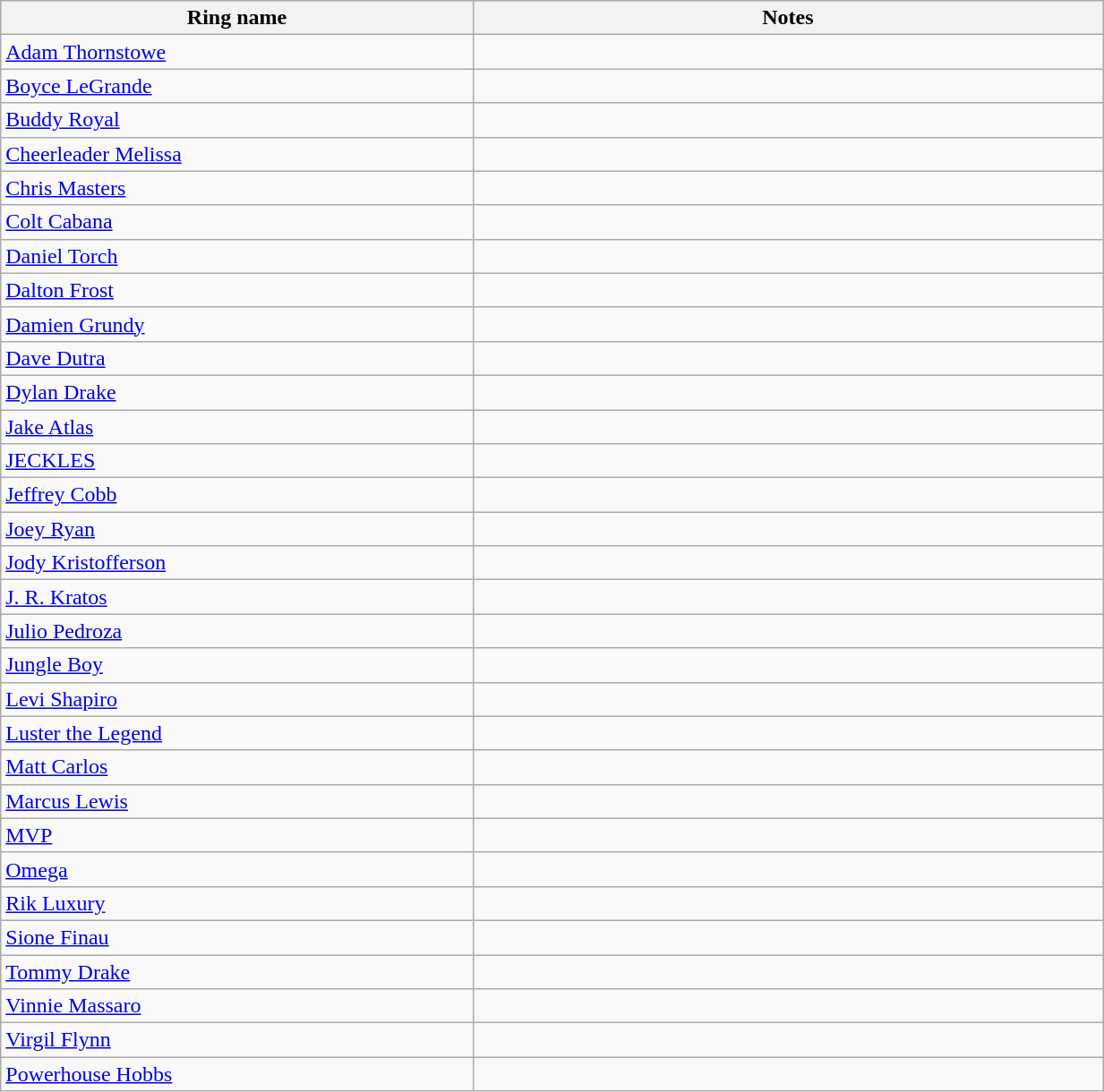<table class="wikitable sortable" style="width:65%;">
<tr>
<th width=15%>Ring name</th>
<th width=20%>Notes</th>
</tr>
<tr>
<td><a href='#'>Adam Thornstowe</a></td>
</tr>
<tr>
<td><a href='#'>Boyce LeGrande</a></td>
<td></td>
</tr>
<tr>
<td><a href='#'>Buddy Royal</a></td>
<td></td>
</tr>
<tr>
<td><a href='#'>Cheerleader Melissa</a></td>
<td></td>
</tr>
<tr>
<td><a href='#'>Chris Masters</a></td>
<td></td>
</tr>
<tr>
<td><a href='#'>Colt Cabana</a></td>
<td></td>
</tr>
<tr>
<td><a href='#'>Daniel Torch</a></td>
<td></td>
</tr>
<tr>
<td><a href='#'>Dalton Frost</a></td>
<td></td>
</tr>
<tr>
<td><a href='#'>Damien Grundy</a></td>
<td></td>
</tr>
<tr>
<td><a href='#'>Dave Dutra</a></td>
<td></td>
</tr>
<tr>
<td><a href='#'>Dylan Drake</a></td>
<td></td>
</tr>
<tr>
<td><a href='#'>Jake Atlas</a></td>
<td></td>
</tr>
<tr>
<td><a href='#'>JECKLES</a></td>
<td></td>
</tr>
<tr>
<td><a href='#'>Jeffrey Cobb</a></td>
<td></td>
</tr>
<tr>
<td><a href='#'>Joey Ryan</a></td>
<td></td>
</tr>
<tr>
<td><a href='#'>Jody Kristofferson</a></td>
<td></td>
</tr>
<tr>
<td><a href='#'>J. R. Kratos</a></td>
<td></td>
</tr>
<tr>
<td><a href='#'>Julio Pedroza</a></td>
<td></td>
</tr>
<tr>
<td><a href='#'>Jungle Boy</a></td>
<td></td>
</tr>
<tr>
<td><a href='#'>Levi Shapiro</a></td>
<td></td>
</tr>
<tr>
<td><a href='#'>Luster the Legend</a></td>
<td></td>
</tr>
<tr>
<td><a href='#'>Matt Carlos</a></td>
<td></td>
</tr>
<tr>
<td><a href='#'>Marcus Lewis</a></td>
<td></td>
</tr>
<tr>
<td><a href='#'>MVP</a></td>
<td></td>
</tr>
<tr>
<td><a href='#'>Omega</a></td>
<td></td>
</tr>
<tr>
<td><a href='#'>Rik Luxury</a></td>
<td></td>
</tr>
<tr>
<td><a href='#'>Sione Finau</a></td>
<td></td>
</tr>
<tr>
<td><a href='#'>Tommy Drake</a></td>
<td></td>
</tr>
<tr>
<td><a href='#'>Vinnie Massaro</a></td>
<td></td>
</tr>
<tr>
<td><a href='#'>Virgil Flynn</a></td>
<td></td>
</tr>
<tr>
<td><a href='#'>Powerhouse Hobbs</a></td>
<td></td>
</tr>
</table>
